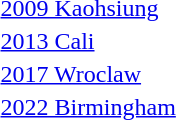<table>
<tr>
<td><a href='#'>2009 Kaohsiung</a></td>
<td></td>
<td></td>
<td></td>
</tr>
<tr>
<td><a href='#'>2013 Cali</a></td>
<td></td>
<td></td>
<td></td>
</tr>
<tr>
<td><a href='#'>2017 Wroclaw</a></td>
<td></td>
<td></td>
<td></td>
</tr>
<tr>
<td><a href='#'>2022 Birmingham</a></td>
<td></td>
<td></td>
<td></td>
</tr>
</table>
